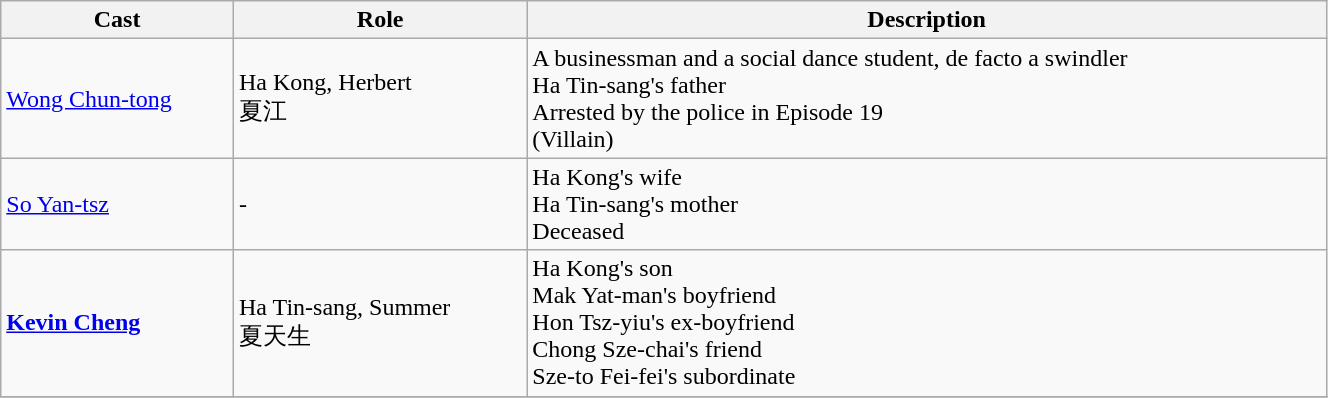<table class="wikitable" width="70%">
<tr>
<th>Cast</th>
<th>Role</th>
<th>Description</th>
</tr>
<tr>
<td><a href='#'>Wong Chun-tong</a></td>
<td>Ha Kong, Herbert<br>夏江</td>
<td>A businessman and a social dance student, de facto a swindler<br>Ha Tin-sang's father<br>Arrested by the police in Episode 19<br>(Villain)</td>
</tr>
<tr>
<td><a href='#'>So Yan-tsz</a></td>
<td>-</td>
<td>Ha Kong's wife<br>Ha Tin-sang's mother<br>Deceased</td>
</tr>
<tr>
<td><strong><a href='#'>Kevin Cheng</a></strong></td>
<td>Ha Tin-sang, Summer<br>夏天生</td>
<td>Ha Kong's son<br>Mak Yat-man's boyfriend<br>Hon Tsz-yiu's ex-boyfriend<br>Chong Sze-chai's friend<br>Sze-to Fei-fei's subordinate</td>
</tr>
<tr>
</tr>
</table>
